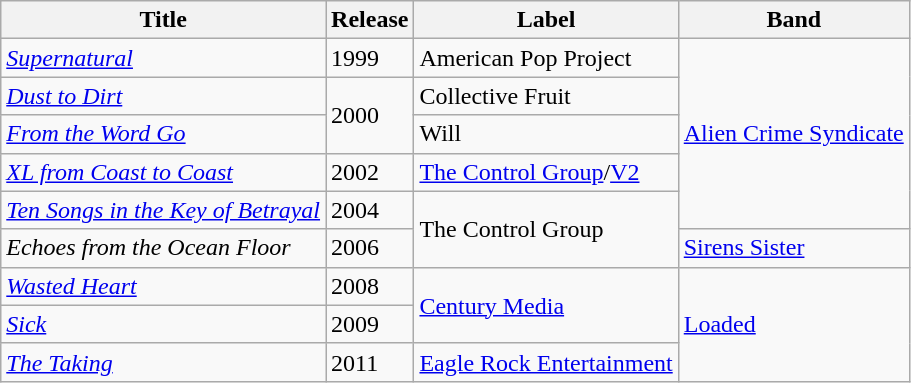<table class="wikitable">
<tr>
<th>Title</th>
<th>Release</th>
<th>Label</th>
<th>Band</th>
</tr>
<tr>
<td><em><a href='#'>Supernatural</a></em></td>
<td>1999</td>
<td>American Pop Project</td>
<td rowspan=5><a href='#'>Alien Crime Syndicate</a></td>
</tr>
<tr>
<td><em><a href='#'>Dust to Dirt</a></em></td>
<td rowspan=2>2000</td>
<td>Collective Fruit</td>
</tr>
<tr>
<td><em><a href='#'>From the Word Go</a></em></td>
<td>Will</td>
</tr>
<tr>
<td><em><a href='#'>XL from Coast to Coast</a></em></td>
<td>2002</td>
<td><a href='#'>The Control Group</a>/<a href='#'>V2</a></td>
</tr>
<tr>
<td><em><a href='#'>Ten Songs in the Key of Betrayal</a></em></td>
<td>2004</td>
<td rowspan=2>The Control Group</td>
</tr>
<tr>
<td><em>Echoes from the Ocean Floor</em></td>
<td>2006</td>
<td><a href='#'>Sirens Sister</a></td>
</tr>
<tr>
<td><em><a href='#'>Wasted Heart</a></em></td>
<td>2008</td>
<td rowspan=2><a href='#'>Century Media</a></td>
<td rowspan=3><a href='#'>Loaded</a></td>
</tr>
<tr>
<td><em><a href='#'>Sick</a></em></td>
<td>2009</td>
</tr>
<tr>
<td><em><a href='#'>The Taking</a></em></td>
<td>2011</td>
<td><a href='#'>Eagle Rock Entertainment</a></td>
</tr>
</table>
